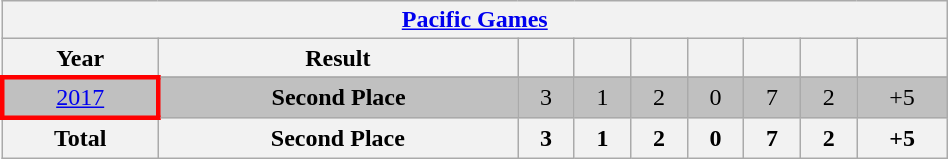<table class="wikitable" style="text-align: center; width:50%;">
<tr>
<th colspan=10><a href='#'>Pacific Games</a></th>
</tr>
<tr>
<th>Year</th>
<th>Result</th>
<th></th>
<th></th>
<th></th>
<th></th>
<th></th>
<th></th>
<th></th>
</tr>
<tr>
</tr>
<tr>
</tr>
<tr>
</tr>
<tr bgcolor=silver>
<td style="border: 3px solid red"> <a href='#'>2017</a></td>
<td><strong>Second Place</strong></td>
<td>3</td>
<td>1</td>
<td>2</td>
<td>0</td>
<td>7</td>
<td>2</td>
<td>+5</td>
</tr>
<tr>
<th>Total</th>
<th>Second Place</th>
<th>3</th>
<th>1</th>
<th>2</th>
<th>0</th>
<th>7</th>
<th>2</th>
<th>+5</th>
</tr>
</table>
